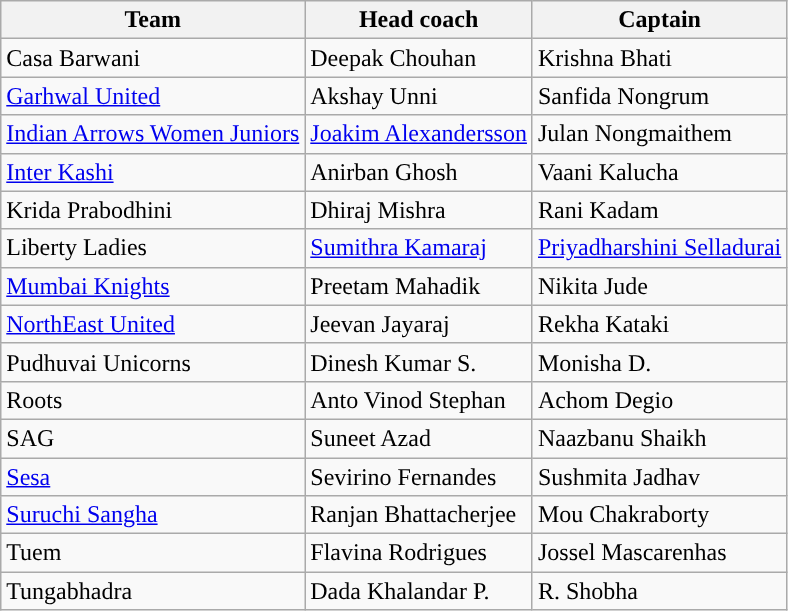<table class="wikitable sortable" style="text-align: left">
<tr>
<th scope=col>Team</th>
<th scope=col>Head coach</th>
<th scope=col>Captain</th>
</tr>
<tr>
<td>Casa Barwani</td>
<td> Deepak Chouhan</td>
<td> Krishna Bhati</td>
</tr>
<tr>
<td><a href='#'>Garhwal United</a></td>
<td> Akshay Unni</td>
<td> Sanfida Nongrum</td>
</tr>
<tr>
<td><a href='#'>Indian Arrows Women Juniors</a></td>
<td> <a href='#'>Joakim Alexandersson</a></td>
<td> Julan Nongmaithem</td>
</tr>
<tr>
<td><a href='#'>Inter Kashi</a></td>
<td> Anirban Ghosh</td>
<td> Vaani Kalucha</td>
</tr>
<tr>
<td>Krida Prabodhini</td>
<td> Dhiraj Mishra</td>
<td> Rani Kadam</td>
</tr>
<tr>
<td>Liberty Ladies</td>
<td> <a href='#'>Sumithra Kamaraj</a></td>
<td> <a href='#'>Priyadharshini Selladurai</a></td>
</tr>
<tr>
<td><a href='#'>Mumbai Knights</a></td>
<td> Preetam Mahadik</td>
<td> Nikita Jude</td>
</tr>
<tr>
<td><a href='#'>NorthEast United</a></td>
<td> Jeevan Jayaraj</td>
<td> Rekha Kataki</td>
</tr>
<tr>
<td>Pudhuvai Unicorns</td>
<td> Dinesh Kumar S.</td>
<td> Monisha D.</td>
</tr>
<tr>
<td>Roots</td>
<td> Anto Vinod Stephan</td>
<td> Achom Degio</td>
</tr>
<tr>
<td>SAG</td>
<td> Suneet Azad</td>
<td> Naazbanu Shaikh</td>
</tr>
<tr>
<td><a href='#'>Sesa</a></td>
<td> Sevirino Fernandes</td>
<td> Sushmita Jadhav</td>
</tr>
<tr>
<td><a href='#'>Suruchi Sangha</a></td>
<td> Ranjan Bhattacherjee</td>
<td> Mou Chakraborty</td>
</tr>
<tr>
<td>Tuem</td>
<td> Flavina Rodrigues</td>
<td> Jossel Mascarenhas</td>
</tr>
<tr>
<td>Tungabhadra</td>
<td> Dada Khalandar P.</td>
<td> R. Shobha</td>
</tr>
</table>
